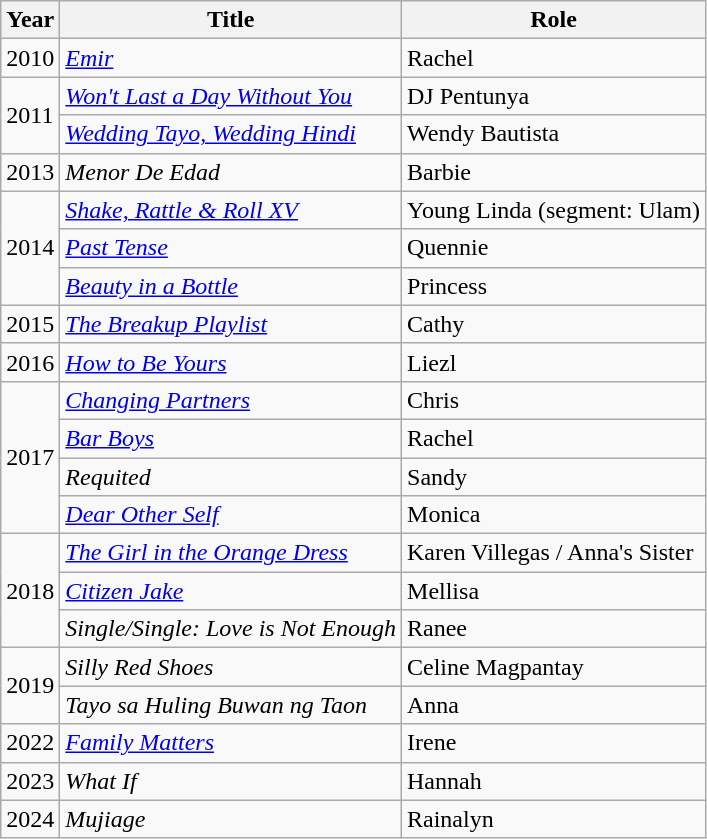<table class="wikitable sortable" >
<tr>
<th>Year</th>
<th>Title</th>
<th>Role</th>
</tr>
<tr>
<td>2010</td>
<td><em><a href='#'>Emir</a></em></td>
<td>Rachel</td>
</tr>
<tr>
<td rowspan="2">2011</td>
<td><em><a href='#'>Won't Last a Day Without You</a></em></td>
<td>DJ Pentunya</td>
</tr>
<tr>
<td><em><a href='#'>Wedding Tayo, Wedding Hindi</a></em></td>
<td>Wendy Bautista</td>
</tr>
<tr>
<td>2013</td>
<td><em>Menor De Edad</em></td>
<td>Barbie</td>
</tr>
<tr>
<td rowspan="3">2014</td>
<td><em><a href='#'>Shake, Rattle & Roll XV</a></em></td>
<td>Young Linda (segment: Ulam)</td>
</tr>
<tr>
<td><em><a href='#'>Past Tense</a></em></td>
<td>Quennie</td>
</tr>
<tr>
<td><em><a href='#'>Beauty in a Bottle</a></em></td>
<td>Princess</td>
</tr>
<tr>
<td>2015</td>
<td><em><a href='#'>The Breakup Playlist</a></em></td>
<td>Cathy</td>
</tr>
<tr>
<td>2016</td>
<td><em><a href='#'>How to Be Yours</a></em></td>
<td>Liezl</td>
</tr>
<tr>
<td rowspan="4">2017</td>
<td><em><a href='#'>Changing Partners</a></em></td>
<td>Chris</td>
</tr>
<tr>
<td><em><a href='#'>Bar Boys</a></em></td>
<td>Rachel</td>
</tr>
<tr>
<td><em>Requited</em></td>
<td>Sandy</td>
</tr>
<tr>
<td><em><a href='#'>Dear Other Self</a></em></td>
<td>Monica</td>
</tr>
<tr>
<td rowspan="3">2018</td>
<td><em><a href='#'>The Girl in the Orange Dress</a></em></td>
<td>Karen Villegas / Anna's Sister</td>
</tr>
<tr>
<td><em><a href='#'>Citizen Jake</a></em></td>
<td>Mellisa</td>
</tr>
<tr>
<td><em>Single/Single: Love is Not Enough</em></td>
<td>Ranee</td>
</tr>
<tr>
<td rowspan="2">2019</td>
<td><em>Silly Red Shoes</em></td>
<td>Celine Magpantay</td>
</tr>
<tr>
<td><em>Tayo sa Huling Buwan ng Taon</em></td>
<td>Anna</td>
</tr>
<tr>
<td>2022</td>
<td><em><a href='#'>Family Matters</a></em></td>
<td>Irene</td>
</tr>
<tr>
<td>2023</td>
<td><em>What If</em></td>
<td>Hannah</td>
</tr>
<tr>
<td>2024</td>
<td><em>Mujiage</em></td>
<td>Rainalyn</td>
</tr>
</table>
